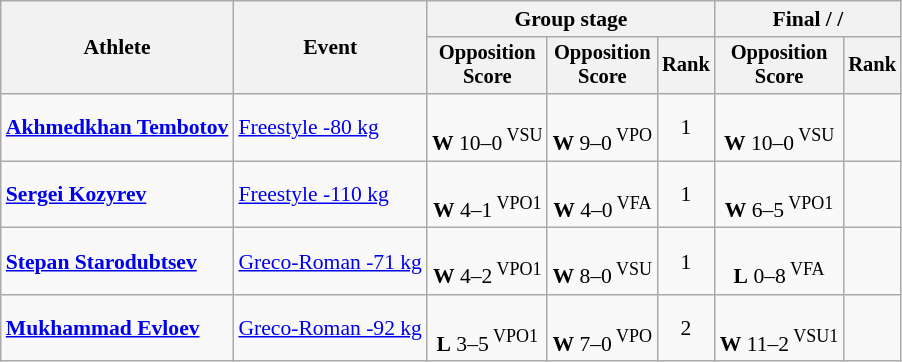<table class="wikitable" style="text-align:center;font-size:90%">
<tr>
<th rowspan=2>Athlete</th>
<th rowspan=2>Event</th>
<th colspan=3>Group stage</th>
<th colspan=2>Final /  / </th>
</tr>
<tr style="font-size:95%">
<th>Opposition<br>Score</th>
<th>Opposition<br>Score</th>
<th>Rank</th>
<th>Opposition<br>Score</th>
<th>Rank</th>
</tr>
<tr>
<td align=left><strong><a href='#'>Akhmedkhan Tembotov</a></strong></td>
<td align=left><a href='#'>Freestyle -80 kg</a></td>
<td><br><strong>W</strong> 10–0<sup> VSU</sup></td>
<td><br><strong>W</strong> 9–0<sup> VPO</sup></td>
<td>1</td>
<td><br><strong>W</strong> 10–0<sup> VSU</sup></td>
<td></td>
</tr>
<tr>
<td align=left><strong><a href='#'>Sergei Kozyrev</a></strong></td>
<td align=left><a href='#'>Freestyle -110 kg</a></td>
<td><br><strong>W</strong> 4–1<sup> VPO1</sup></td>
<td><br><strong>W</strong> 4–0<sup> VFA</sup></td>
<td>1</td>
<td><br><strong>W</strong> 6–5<sup> VPO1</sup></td>
<td></td>
</tr>
<tr>
<td align=left><strong><a href='#'>Stepan Starodubtsev</a></strong></td>
<td align=left><a href='#'>Greco-Roman -71 kg</a></td>
<td><br><strong>W</strong> 4–2<sup> VPO1</sup></td>
<td><br><strong>W</strong> 8–0<sup> VSU</sup></td>
<td>1</td>
<td><br><strong>L</strong> 0–8<sup> VFA</sup></td>
<td></td>
</tr>
<tr>
<td align=left><strong><a href='#'>Mukhammad Evloev</a></strong></td>
<td align=left><a href='#'>Greco-Roman -92 kg</a></td>
<td><br><strong>L</strong> 3–5<sup> VPO1</sup></td>
<td><br><strong>W</strong> 7–0<sup> VPO</sup></td>
<td>2</td>
<td><br><strong>W</strong> 11–2<sup> VSU1</sup></td>
<td></td>
</tr>
</table>
